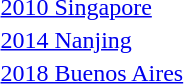<table>
<tr>
<td><a href='#'>2010 Singapore</a></td>
<td> <br></td>
<td> <br></td>
<td> <br></td>
</tr>
<tr>
<td><a href='#'>2014 Nanjing</a></td>
<td> <br></td>
<td> <br></td>
<td> <br></td>
</tr>
<tr>
<td><a href='#'>2018 Buenos Aires</a></td>
<td> <br></td>
<td> <br></td>
<td> <br></td>
</tr>
</table>
